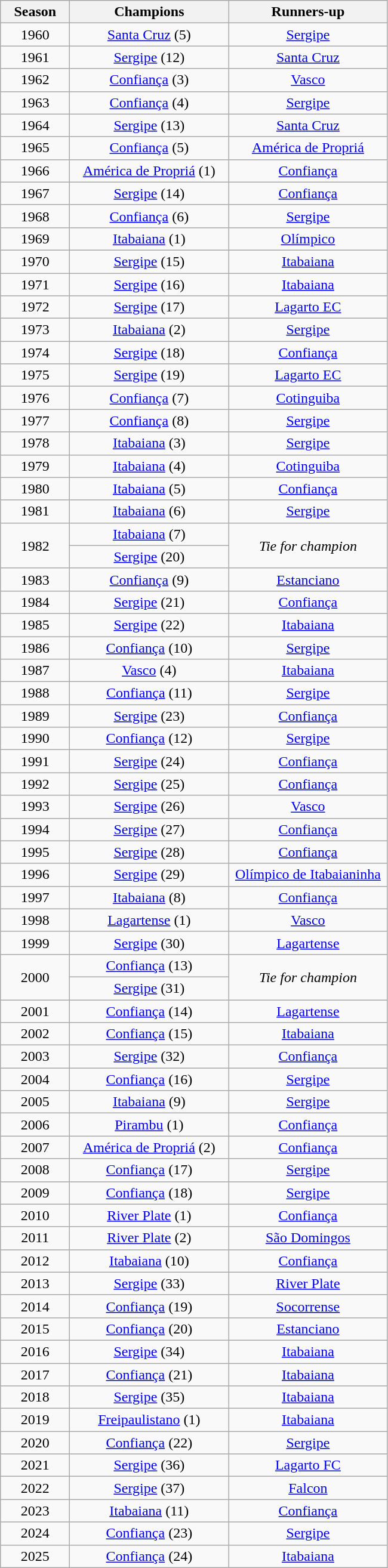<table class="wikitable" style="text-align:center; margin-left:1em;">
<tr>
<th style="width:70px">Season</th>
<th style="width:170px">Champions</th>
<th style="width:170px">Runners-up</th>
</tr>
<tr>
<td>1960</td>
<td><a href='#'>Santa Cruz</a> (5)</td>
<td><a href='#'>Sergipe</a></td>
</tr>
<tr>
<td>1961</td>
<td><a href='#'>Sergipe</a> (12)</td>
<td><a href='#'>Santa Cruz</a></td>
</tr>
<tr>
<td>1962</td>
<td><a href='#'>Confiança</a> (3)</td>
<td><a href='#'>Vasco</a></td>
</tr>
<tr>
<td>1963</td>
<td><a href='#'>Confiança</a> (4)</td>
<td><a href='#'>Sergipe</a></td>
</tr>
<tr>
<td>1964</td>
<td><a href='#'>Sergipe</a> (13)</td>
<td><a href='#'>Santa Cruz</a></td>
</tr>
<tr>
<td>1965</td>
<td><a href='#'>Confiança</a> (5)</td>
<td><a href='#'>América de Propriá</a></td>
</tr>
<tr>
<td>1966</td>
<td><a href='#'>América de Propriá</a> (1)</td>
<td><a href='#'>Confiança</a></td>
</tr>
<tr>
<td>1967</td>
<td><a href='#'>Sergipe</a> (14)</td>
<td><a href='#'>Confiança</a></td>
</tr>
<tr>
<td>1968</td>
<td><a href='#'>Confiança</a> (6)</td>
<td><a href='#'>Sergipe</a></td>
</tr>
<tr>
<td>1969</td>
<td><a href='#'>Itabaiana</a> (1)</td>
<td><a href='#'>Olímpico</a></td>
</tr>
<tr>
<td>1970</td>
<td><a href='#'>Sergipe</a> (15)</td>
<td><a href='#'>Itabaiana</a></td>
</tr>
<tr>
<td>1971</td>
<td><a href='#'>Sergipe</a> (16)</td>
<td><a href='#'>Itabaiana</a></td>
</tr>
<tr>
<td>1972</td>
<td><a href='#'>Sergipe</a> (17)</td>
<td><a href='#'>Lagarto EC</a></td>
</tr>
<tr>
<td>1973</td>
<td><a href='#'>Itabaiana</a> (2)</td>
<td><a href='#'>Sergipe</a></td>
</tr>
<tr>
<td>1974</td>
<td><a href='#'>Sergipe</a> (18)</td>
<td><a href='#'>Confiança</a></td>
</tr>
<tr>
<td>1975</td>
<td><a href='#'>Sergipe</a> (19)</td>
<td><a href='#'>Lagarto EC</a></td>
</tr>
<tr>
<td>1976</td>
<td><a href='#'>Confiança</a> (7)</td>
<td><a href='#'>Cotinguiba</a></td>
</tr>
<tr>
<td>1977</td>
<td><a href='#'>Confiança</a> (8)</td>
<td><a href='#'>Sergipe</a></td>
</tr>
<tr>
<td>1978</td>
<td><a href='#'>Itabaiana</a> (3)</td>
<td><a href='#'>Sergipe</a></td>
</tr>
<tr>
<td>1979</td>
<td><a href='#'>Itabaiana</a> (4)</td>
<td><a href='#'>Cotinguiba</a></td>
</tr>
<tr>
<td>1980</td>
<td><a href='#'>Itabaiana</a> (5)</td>
<td><a href='#'>Confiança</a></td>
</tr>
<tr>
<td>1981</td>
<td><a href='#'>Itabaiana</a> (6)</td>
<td><a href='#'>Sergipe</a></td>
</tr>
<tr>
<td rowspan=2>1982</td>
<td><a href='#'>Itabaiana</a> (7)</td>
<td rowspan=2><em>Tie for champion</em></td>
</tr>
<tr>
<td><a href='#'>Sergipe</a> (20)</td>
</tr>
<tr>
<td>1983</td>
<td><a href='#'>Confiança</a> (9)</td>
<td><a href='#'>Estanciano</a></td>
</tr>
<tr>
<td>1984</td>
<td><a href='#'>Sergipe</a> (21)</td>
<td><a href='#'>Confiança</a></td>
</tr>
<tr>
<td>1985</td>
<td><a href='#'>Sergipe</a> (22)</td>
<td><a href='#'>Itabaiana</a></td>
</tr>
<tr>
<td>1986</td>
<td><a href='#'>Confiança</a> (10)</td>
<td><a href='#'>Sergipe</a></td>
</tr>
<tr>
<td>1987</td>
<td><a href='#'>Vasco</a> (4)</td>
<td><a href='#'>Itabaiana</a></td>
</tr>
<tr>
<td>1988</td>
<td><a href='#'>Confiança</a> (11)</td>
<td><a href='#'>Sergipe</a></td>
</tr>
<tr>
<td>1989</td>
<td><a href='#'>Sergipe</a> (23)</td>
<td><a href='#'>Confiança</a></td>
</tr>
<tr>
<td>1990</td>
<td><a href='#'>Confiança</a> (12)</td>
<td><a href='#'>Sergipe</a></td>
</tr>
<tr>
<td>1991</td>
<td><a href='#'>Sergipe</a> (24)</td>
<td><a href='#'>Confiança</a></td>
</tr>
<tr>
<td>1992</td>
<td><a href='#'>Sergipe</a> (25)</td>
<td><a href='#'>Confiança</a></td>
</tr>
<tr>
<td>1993</td>
<td><a href='#'>Sergipe</a> (26)</td>
<td><a href='#'>Vasco</a></td>
</tr>
<tr>
<td>1994</td>
<td><a href='#'>Sergipe</a> (27)</td>
<td><a href='#'>Confiança</a></td>
</tr>
<tr>
<td>1995</td>
<td><a href='#'>Sergipe</a> (28)</td>
<td><a href='#'>Confiança</a></td>
</tr>
<tr>
<td>1996</td>
<td><a href='#'>Sergipe</a> (29)</td>
<td><a href='#'>Olímpico de Itabaianinha</a></td>
</tr>
<tr>
<td>1997</td>
<td><a href='#'>Itabaiana</a> (8)</td>
<td><a href='#'>Confiança</a></td>
</tr>
<tr>
<td>1998</td>
<td><a href='#'>Lagartense</a> (1)</td>
<td><a href='#'>Vasco</a></td>
</tr>
<tr>
<td>1999</td>
<td><a href='#'>Sergipe</a> (30)</td>
<td><a href='#'>Lagartense</a></td>
</tr>
<tr>
<td rowspan=2>2000</td>
<td><a href='#'>Confiança</a> (13)</td>
<td rowspan=2><em>Tie for champion</em></td>
</tr>
<tr>
<td><a href='#'>Sergipe</a> (31)</td>
</tr>
<tr>
<td>2001</td>
<td><a href='#'>Confiança</a> (14)</td>
<td><a href='#'>Lagartense</a></td>
</tr>
<tr>
<td>2002</td>
<td><a href='#'>Confiança</a> (15)</td>
<td><a href='#'>Itabaiana</a></td>
</tr>
<tr>
<td>2003</td>
<td><a href='#'>Sergipe</a> (32)</td>
<td><a href='#'>Confiança</a></td>
</tr>
<tr>
<td>2004</td>
<td><a href='#'>Confiança</a> (16)</td>
<td><a href='#'>Sergipe</a></td>
</tr>
<tr>
<td>2005</td>
<td><a href='#'>Itabaiana</a> (9)</td>
<td><a href='#'>Sergipe</a></td>
</tr>
<tr>
<td>2006</td>
<td><a href='#'>Pirambu</a> (1)</td>
<td><a href='#'>Confiança</a></td>
</tr>
<tr>
<td>2007</td>
<td><a href='#'>América de Propriá</a> (2)</td>
<td><a href='#'>Confiança</a></td>
</tr>
<tr>
<td>2008</td>
<td><a href='#'>Confiança</a> (17)</td>
<td><a href='#'>Sergipe</a></td>
</tr>
<tr>
<td>2009</td>
<td><a href='#'>Confiança</a> (18)</td>
<td><a href='#'>Sergipe</a></td>
</tr>
<tr>
<td>2010</td>
<td><a href='#'>River Plate</a> (1)</td>
<td><a href='#'>Confiança</a></td>
</tr>
<tr>
<td>2011</td>
<td><a href='#'>River Plate</a> (2)</td>
<td><a href='#'>São Domingos</a></td>
</tr>
<tr>
<td>2012</td>
<td><a href='#'>Itabaiana</a> (10)</td>
<td><a href='#'>Confiança</a></td>
</tr>
<tr>
<td>2013</td>
<td><a href='#'>Sergipe</a> (33)</td>
<td><a href='#'>River Plate</a></td>
</tr>
<tr>
<td>2014</td>
<td><a href='#'>Confiança</a> (19)</td>
<td><a href='#'>Socorrense</a></td>
</tr>
<tr>
<td>2015</td>
<td><a href='#'>Confiança</a> (20)</td>
<td><a href='#'>Estanciano</a></td>
</tr>
<tr>
<td>2016</td>
<td><a href='#'>Sergipe</a> (34)</td>
<td><a href='#'>Itabaiana</a></td>
</tr>
<tr>
<td>2017</td>
<td><a href='#'>Confiança</a> (21)</td>
<td><a href='#'>Itabaiana</a></td>
</tr>
<tr>
<td>2018</td>
<td><a href='#'>Sergipe</a> (35)</td>
<td><a href='#'>Itabaiana</a></td>
</tr>
<tr>
<td>2019</td>
<td><a href='#'>Freipaulistano</a> (1)</td>
<td><a href='#'>Itabaiana</a></td>
</tr>
<tr>
<td>2020</td>
<td><a href='#'>Confiança</a> (22)</td>
<td><a href='#'>Sergipe</a></td>
</tr>
<tr>
<td>2021</td>
<td><a href='#'>Sergipe</a> (36)</td>
<td><a href='#'>Lagarto FC</a></td>
</tr>
<tr>
<td>2022</td>
<td><a href='#'>Sergipe</a> (37)</td>
<td><a href='#'>Falcon</a></td>
</tr>
<tr>
<td>2023</td>
<td><a href='#'>Itabaiana</a> (11)</td>
<td><a href='#'>Confiança</a></td>
</tr>
<tr>
<td>2024</td>
<td><a href='#'>Confiança</a> (23)</td>
<td><a href='#'>Sergipe</a></td>
</tr>
<tr>
<td>2025</td>
<td><a href='#'>Confiança</a> (24)</td>
<td><a href='#'>Itabaiana</a></td>
</tr>
</table>
